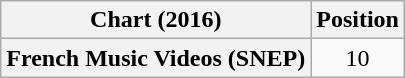<table class="wikitable plainrowheaders" style="text-align:center">
<tr>
<th scope="col">Chart (2016)</th>
<th scope="col">Position</th>
</tr>
<tr>
<th scope="row">French Music Videos (SNEP)</th>
<td>10</td>
</tr>
</table>
